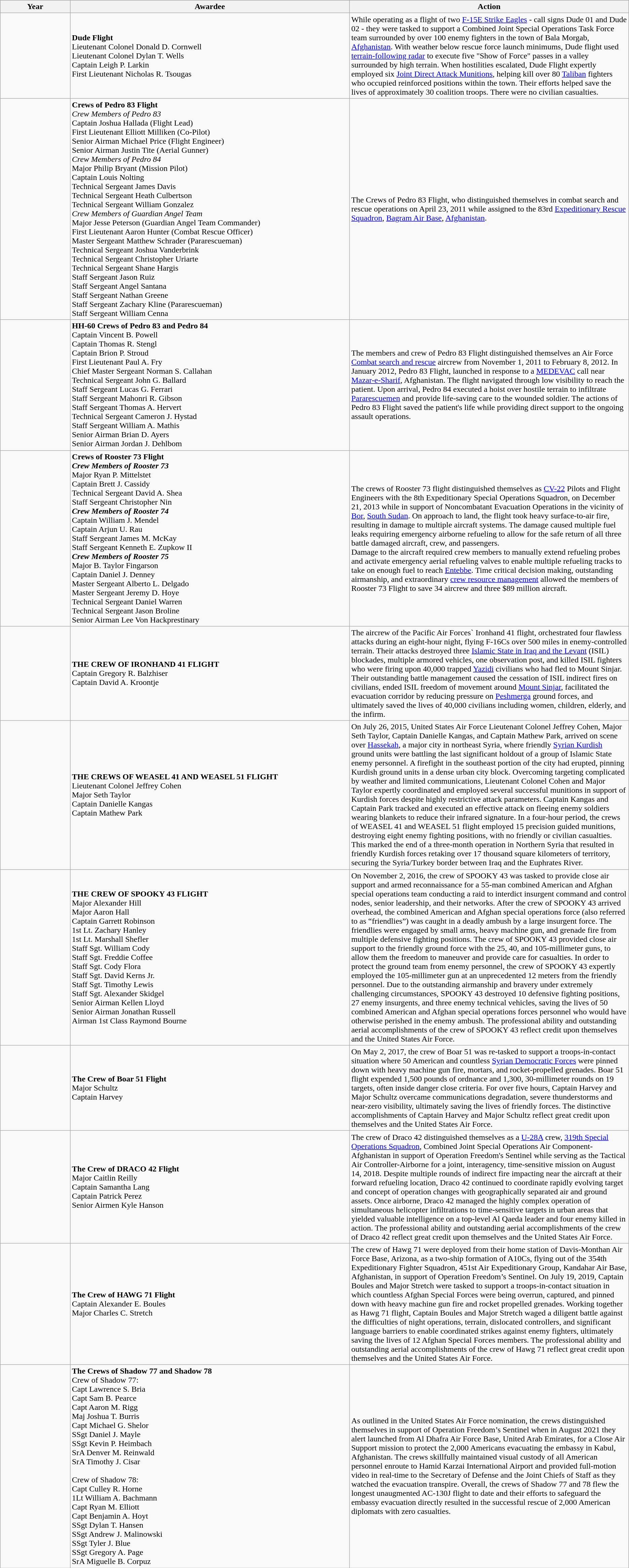<table class=wikitable>
<tr style="background:#CCCCCC">
<th width="5%">Year</th>
<th width=20%>Awardee</th>
<th width=20%>Action</th>
</tr>
<tr>
<td></td>
<td><strong>Dude Flight</strong><br>Lieutenant Colonel Donald D. Cornwell<br>Lieutenant Colonel Dylan T. Wells<br>Captain Leigh P. Larkin<br>First Lieutenant Nicholas R. Tsougas</td>
<td>While operating as a flight of two <a href='#'>F-15E Strike Eagles</a> - call signs Dude 01 and Dude 02 - they were tasked to support a Combined Joint Special Operations Task Force team surrounded by over 100 enemy fighters in the town of Bala Morgab, <a href='#'>Afghanistan</a>. With weather below rescue force launch minimums, Dude flight used <a href='#'>terrain-following radar</a> to execute five "Show of Force" passes in a valley surrounded by high terrain. When hostilities escalated, Dude Flight expertly employed six <a href='#'>Joint Direct Attack Munitions</a>, helping kill over 80 <a href='#'>Taliban</a> fighters who occupied reinforced positions within the town. Their efforts helped save the lives of approximately 30 coalition troops. There were no civilian casualties.</td>
</tr>
<tr>
<td></td>
<td><strong>Crews of Pedro 83 Flight</strong><br><em>Crew Members of Pedro 83</em><br>Captain Joshua Hallada (Flight Lead)<br>First Lieutenant Elliott Milliken (Co-Pilot)<br>Senior Airman Michael Price (Flight Engineer)<br>Senior Airman Justin Tite (Aerial Gunner)<br><em>Crew Members of Pedro 84</em><br>Major Philip Bryant (Mission Pilot)<br>Captain Louis Nolting<br>Technical Sergeant James Davis<br>Technical Sergeant Heath Culbertson<br>Technical Sergeant William Gonzalez<br><em>Crew Members of Guardian Angel Team</em><br>Major Jesse Peterson (Guardian Angel Team Commander)<br>First Lieutenant Aaron Hunter (Combat Rescue Officer)<br>Master Sergeant Matthew Schrader (Pararescueman)<br>Technical Sergeant Joshua Vanderbrink<br>Technical Sergeant Christopher Uriarte<br>Technical Sergeant Shane Hargis<br>Staff Sergeant Jason Ruiz<br>Staff Sergeant Angel Santana<br>Staff Sergeant Nathan Greene<br>Staff Sergeant Zachary Kline (Pararescueman)<br>Staff Sergeant William Cenna</td>
<td>The Crews of Pedro 83 Flight, who distinguished themselves in combat search and rescue operations on April 23, 2011 while assigned to the 83rd <a href='#'>Expeditionary Rescue Squadron</a>, <a href='#'>Bagram Air Base</a>, <a href='#'>Afghanistan</a>.</td>
</tr>
<tr>
<td></td>
<td><strong>HH-60 Crews of Pedro 83 and Pedro 84</strong><br>Captain Vincent B. Powell<br>Captain Thomas R. Stengl<br>Captain Brion P. Stroud<br>First Lieutenant Paul A. Fry<br>Chief Master Sergeant Norman S. Callahan<br>Technical Sergeant John G. Ballard<br>Staff Sergeant Lucas G. Ferrari<br>Staff Sergeant Mahonri R. Gibson<br>Staff Sergeant Thomas A. Hervert<br>Technical Sergeant Cameron J. Hystad<br>Staff Sergeant William A. Mathis<br>Senior Airman Brian D. Ayers<br>Senior Airman Jordan J. Dehlbom</td>
<td>The members and crew of Pedro 83 Flight distinguished themselves an Air Force <a href='#'>Combat search and rescue</a> aircrew from November 1, 2011 to February 8, 2012. In January 2012, Pedro 83 Flight, launched in response to a <a href='#'>MEDEVAC</a> call near <a href='#'>Mazar-e-Sharif</a>, Afghanistan. The flight navigated through low visibility to reach the patient. Upon arrival, Pedro 84 executed a hoist over hostile terrain to infiltrate <a href='#'>Pararescuemen</a> and provide life-saving care to the wounded soldier. The actions of Pedro 83 Flight saved the patient's life while providing direct support to the ongoing assault operations.</td>
</tr>
<tr>
<td></td>
<td><strong>Crews of Rooster 73 Flight</strong><br><strong><em>Crew Members of Rooster 73</em></strong><br>Major Ryan P. Mittelstet<br>Captain Brett J. Cassidy<br>Technical Sergeant David A. Shea<br>Staff Sergeant Christopher Nin<br><strong><em>Crew Members of Rooster 74</em></strong><br>Captain William J. Mendel<br>Captain Arjun U. Rau<br>Staff Sergeant James M. McKay<br>Staff Sergeant Kenneth E. Zupkow II<br><strong><em>Crew Members of Rooster 75</em></strong><br>Major B. Taylor Fingarson<br>Captain Daniel J. Denney<br>Master Sergeant Alberto L. Delgado<br>Master Sergeant Jeremy D. Hoye<br>Technical Sergeant Daniel Warren<br>Technical Sergeant Jason Broline<br>Senior Airman Lee Von Hackprestinary</td>
<td>The crews of Rooster 73 flight distinguished themselves as <a href='#'>CV-22</a> Pilots and Flight Engineers with the 8th Expeditionary Special Operations Squadron, on December 21, 2013 while in support of Noncombatant Evacuation Operations in the vicinity of <a href='#'>Bor</a>, <a href='#'>South Sudan</a>. On approach to land, the flight took heavy surface-to-air fire, resulting in damage to multiple aircraft systems. The damage caused multiple fuel leaks requiring emergency airborne refueling to allow for the safe return of all three battle damaged aircraft, crew, and passengers.<br>Damage to the aircraft required crew members to manually extend refueling probes and activate emergency aerial refueling valves to enable multiple refueling tracks to take on enough fuel to reach <a href='#'>Entebbe</a>. Time critical decision making, outstanding airmanship, and extraordinary <a href='#'>crew resource management</a> allowed the members of Rooster 73 Flight to save 34 aircrew and three $89 million aircraft.</td>
</tr>
<tr>
<td></td>
<td><strong>THE CREW OF IRONHAND 41 FLIGHT</strong><br>Captain Gregory R. Balzhiser<br>
Captain David A. Kroontje</td>
<td>The aircrew of the Pacific Air Forces` Ironhand 41 flight, orchestrated four flawless attacks during an eight-hour night, flying F-16Cs over 500 miles in enemy-controlled terrain.  Their attacks destroyed three <a href='#'>Islamic State in Iraq and the Levant</a> (ISIL) blockades, multiple armored vehicles, one observation post, and killed ISIL fighters who were firing upon 40,000 trapped <a href='#'>Yazidi</a> civilians who had fled to Mount Sinjar.  Their outstanding battle management caused the cessation of ISIL indirect fires on civilians, ended ISIL freedom of movement around <a href='#'>Mount Sinjar</a>, facilitated the evacuation corridor by reducing pressure on <a href='#'>Peshmerga</a> ground forces, and ultimately saved the lives of 40,000 civilians including women, children, elderly, and the infirm.</td>
</tr>
<tr>
<td></td>
<td><strong>THE CREWS OF WEASEL 41 AND WEASEL 51 FLIGHT</strong><br>Lieutenant Colonel Jeffrey Cohen<br>
Major Seth Taylor<br>
Captain Danielle Kangas<br>
Captain Mathew Park<br></td>
<td>On July 26, 2015, United States Air Force Lieutenant Colonel Jeffrey Cohen, Major Seth Taylor, Captain Danielle Kangas, and Captain Mathew Park, arrived on scene over <a href='#'>Hassekah</a>, a major city in northeast Syria, where friendly <a href='#'>Syrian Kurdish</a> ground units were battling the last significant holdout of a group of Islamic State enemy personnel.  A firefight in the southeast portion of the city had erupted, pinning Kurdish ground units in a dense urban city block.  Overcoming targeting complicated by weather and limited communications, Lieutenant Colonel Cohen and Major Taylor expertly coordinated and employed several successful munitions in support of Kurdish forces despite highly restrictive attack parameters. Captain Kangas and Captain Park tracked and executed an effective attack on fleeing enemy soldiers wearing blankets to reduce their infrared signature.  In a four-hour period, the crews of WEASEL 41 and WEASEL 51 flight employed 15 precision guided munitions, destroying eight enemy fighting positions, with no friendly or civilian casualties. This marked the end of a three-month operation in Northern Syria that resulted in friendly Kurdish forces retaking over 17 thousand square kilometers of territory, securing the Syria/Turkey border between Iraq and the Euphrates River.</td>
</tr>
<tr>
<td></td>
<td><strong>THE CREW OF SPOOKY 43 FLIGHT</strong><br>Major Alexander Hill<br>
Major Aaron Hall<br>
Captain Garrett Robinson<br>
1st Lt. Zachary Hanley<br>
1st Lt. Marshall Shefler<br>
Staff Sgt. William Cody<br>
Staff Sgt. Freddie Coffee<br>
Staff Sgt. Cody Flora<br>
Staff Sgt. David Kerns Jr.<br>
Staff Sgt. Timothy Lewis<br>
Staff Sgt. Alexander Skidgel<br>
Senior Airman Kellen Lloyd<br>
Senior Airman Jonathan Russell<br>
Airman 1st Class Raymond Bourne</td>
<td>On November 2, 2016, the crew of SPOOKY 43 was tasked to provide close air support and armed reconnaissance for a 55-man combined American and Afghan special operations team conducting a raid to interdict insurgent command and control nodes, senior leadership, and their networks.  After the crew of SPOOKY 43 arrived overhead, the combined American and Afghan special operations force (also referred to as “friendlies”) was caught in a deadly ambush by a large insurgent force.  The friendlies were engaged by small arms, heavy machine gun, and grenade fire from multiple defensive fighting positions.  The crew of SPOOKY 43 provided close air support to the friendly ground force with the 25, 40, and 105-millimeter guns, to allow them the freedom to maneuver and provide care for casualties.  In order to protect the ground team from enemy personnel, the crew of SPOOKY 43 expertly employed the 105-millimeter gun at an unprecedented 12 meters from the friendly personnel.  Due to the outstanding airmanship and bravery under extremely challenging circumstances, SPOOKY 43 destroyed 10 defensive fighting positions, 27 enemy insurgents, and three enemy technical vehicles, saving the lives of 50 combined American and Afghan special operations forces personnel who would have otherwise perished in the enemy ambush. The professional ability and outstanding aerial accomplishments of the crew of SPOOKY 43 reflect credit upon themselves and the United States Air Force.</td>
</tr>
<tr>
<td></td>
<td><strong> The Crew of Boar 51 Flight</strong><br>Major Schultz<br>
Captain Harvey</td>
<td>On May 2, 2017, the crew of Boar 51 was re-tasked to support a troops-in-contact situation where 50 American and countless <a href='#'>Syrian Democratic Forces</a> were pinned down with heavy machine gun fire, mortars, and rocket-propelled grenades. Boar 51 flight expended 1,500 pounds of ordnance and 1,300, 30-millimeter rounds on 19 targets, often inside danger close criteria. For over five hours, Captain Harvey and Major Schultz overcame communications degradation, severe thunderstorms and near-zero visibility, ultimately saving the lives of friendly forces. The distinctive accomplishments of Captain Harvey and Major Schultz reflect great credit upon themselves and the United States Air Force.</td>
</tr>
<tr>
<td></td>
<td><strong>The Crew of DRACO 42 Flight</strong><br>Major Caitlin Reilly<br>
Captain Samantha Lang<br>
Captain Patrick Perez<br>
Senior Airmen Kyle Hanson</td>
<td>The crew of Draco 42 distinguished themselves as a <a href='#'>U-28A</a> crew, <a href='#'>319th Special Operations Squadron</a>, Combined Joint Special Operations Air Component-Afghanistan in support of Operation Freedom's Sentinel while serving as the Tactical Air Controller-Airborne for a joint, interagency, time-sensitive mission on August 14, 2018. Despite multiple rounds of indirect fire impacting near the aircraft at their forward refueling location, Draco 42 continued to coordinate rapidly evolving target and concept of operation changes with geographically separated air and ground assets. Once airborne, Draco 42 managed the highly complex operation of simultaneous helicopter infiltrations to time-sensitive targets in urban areas that yielded valuable intelligence on a top-level Al Qaeda leader and four enemy killed in action. The professional ability and outstanding aerial accomplishments of the crew of Draco 42 reflect great credit upon themselves and the United States Air Force.</td>
</tr>
<tr>
<td></td>
<td><strong>The Crew of HAWG 71 Flight</strong><br>Captain Alexander E. Boules<br>
Major Charles C. Stretch</td>
<td>The crew of Hawg 71 were deployed from their home station of Davis-Monthan Air Force Base, Arizona, as a two-ship formation of A10Cs, flying out of the 354th Expeditionary Fighter Squadron, 451st Air Expeditionary Group, Kandahar Air Base, Afghanistan, in support of Operation Freedom’s Sentinel. On July 19, 2019, Captain Boules and Major Stretch were tasked to support a troops-in-contact situation in which countless Afghan Special Forces were being overrun, captured, and pinned down with heavy machine gun fire and rocket propelled grenades. Working together as Hawg 71 flight, Captain Boules and Major Stretch waged a diligent battle against the difficulties of night operations, terrain, dislocated controllers, and significant language barriers to enable coordinated strikes against enemy fighters, ultimately saving the lives of 12 Afghan Special Forces members. The professional ability and outstanding aerial accomplishments of the crew of Hawg 71 reflect great credit upon themselves and the United States Air Force.</td>
</tr>
<tr>
<td></td>
<td><strong>The Crews of Shadow 77 and Shadow 78</strong><br>Crew of Shadow 77:<br>
Capt Lawrence S. Bria<br>
Capt Sam B. Pearce<br>
Capt Aaron M. Rigg<br>
Maj Joshua T. Burris<br>
Capt Michael G. Shelor<br>
SSgt Daniel J. Mayle<br>
SSgt Kevin P. Heimbach<br>
SrA Denver M. Reinwald<br>
SrA Timothy J. Cisar<br><br>Crew of Shadow 78:<br>
Capt Culley R. Horne<br>
1Lt William A. Bachmann<br>
Capt Ryan M. Elliott<br>
Capt Benjamin A. Hoyt<br>
SSgt Dylan T. Hansen<br>
SSgt Andrew J. Malinowski<br>
SSgt Tyler J. Blue<br>
SSgt Gregory A. Page<br>
SrA Miguelle B. Corpuz</td>
<td>As outlined in the United States Air Force nomination, the crews distinguished themselves in support of Operation Freedom’s Sentinel when in August 2021 they alert launched from Al Dhafra Air Force Base, United Arab Emirates, for a Close Air Support mission to protect the 2,000 Americans evacuating the embassy in Kabul, Afghanistan. The crews skillfully maintained visual custody of all American personnel enroute to Hamid Karzai International Airport and provided full-motion video in real-time to the Secretary of Defense and the Joint Chiefs of Staff as they watched the evacuation transpire. Overall, the crews of Shadow 77 and 78 flew the longest unaugmented AC-130J flight to date and their efforts to safeguard the embassy evacuation directly resulted in the successful rescue of 2,000 American diplomats with zero casualties.</td>
</tr>
</table>
